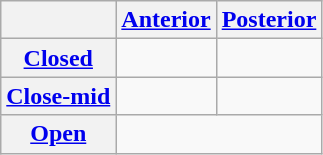<table class="wikitable" style="text-align: center;">
<tr>
<th></th>
<th><a href='#'>Anterior</a></th>
<th><a href='#'>Posterior</a></th>
</tr>
<tr>
<th><a href='#'>Closed</a></th>
<td></td>
<td></td>
</tr>
<tr>
<th><a href='#'>Close-mid</a></th>
<td></td>
<td></td>
</tr>
<tr>
<th><a href='#'>Open</a></th>
<td colspan="2"></td>
</tr>
</table>
